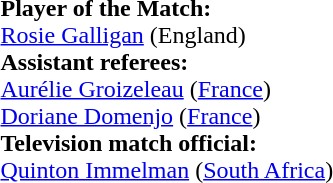<table style="width:100%">
<tr>
<td><br><strong>Player of the Match:</strong>
<br><a href='#'>Rosie Galligan</a> (England)<br><strong>Assistant referees:</strong>
<br><a href='#'>Aurélie Groizeleau</a> (<a href='#'>France</a>)
<br><a href='#'>Doriane Domenjo</a> (<a href='#'>France</a>)
<br><strong>Television match official:</strong>
<br><a href='#'>Quinton Immelman</a> (<a href='#'>South Africa</a>)</td>
</tr>
</table>
